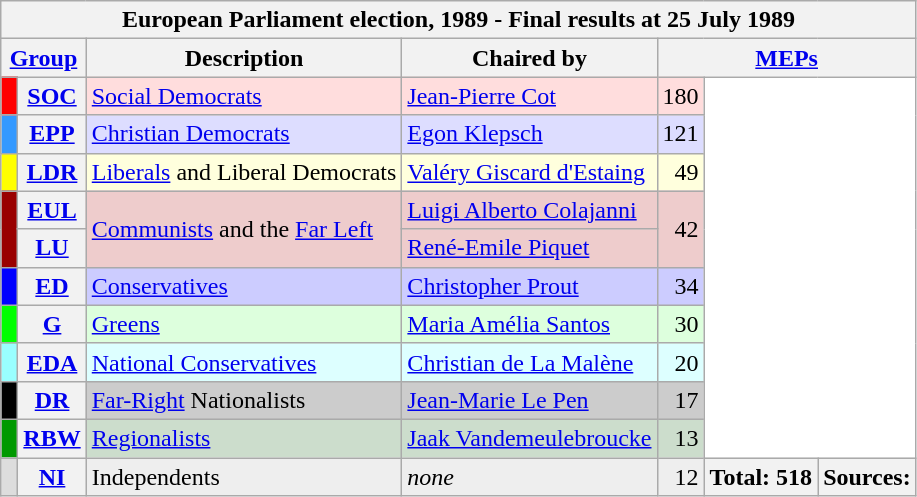<table class="wikitable">
<tr>
<th colspan="7">European Parliament election, 1989 - Final results at 25 July 1989</th>
</tr>
<tr>
<th colspan="2"><a href='#'>Group</a></th>
<th>Description</th>
<th>Chaired by</th>
<th colspan=3><a href='#'>MEPs</a></th>
</tr>
<tr>
<th style="background-color:#FF0000; width: 3px;"> </th>
<th><a href='#'>SOC</a></th>
<td style="background-color:#FFDDDD;"><a href='#'>Social Democrats</a></td>
<td style="background-color:#FFDDDD;"><a href='#'>Jean-Pierre Cot</a></td>
<td style="background-color:#FFDDDD;text-align:right;">180</td>
<td rowspan="10" colspan="2" style="text-align:center;vertical-align:middle;background:#ffffff"></td>
</tr>
<tr>
<th style="background-color:#3399FF; width: 3px;"> </th>
<th><a href='#'>EPP</a></th>
<td style="background-color:#DDDDFF;"><a href='#'>Christian Democrats</a></td>
<td style="background-color:#DDDDFF;"><a href='#'>Egon Klepsch</a></td>
<td style="background-color:#DDDDFF;text-align:right;">121</td>
</tr>
<tr>
<th style="background-color:#FFFF00; width: 3px;"> </th>
<th><a href='#'>LDR</a></th>
<td style="background-color:#FFFFDD;"><a href='#'>Liberals</a> and Liberal Democrats</td>
<td style="background-color:#FFFFDD;"><a href='#'>Valéry Giscard d'Estaing</a></td>
<td style="background-color:#FFFFDD;text-align:right;">49</td>
</tr>
<tr>
<th rowspan="2" style="background-color:#990000; width: 3px;"> </th>
<th><a href='#'>EUL</a></th>
<td rowspan="2" style="background-color:#EECCCC;"><a href='#'>Communists</a> and the <a href='#'>Far Left</a></td>
<td style="background-color:#EECCCC;"><a href='#'>Luigi Alberto Colajanni</a></td>
<td rowspan="2" style="background-color:#EECCCC;text-align:right;">42</td>
</tr>
<tr>
<th><a href='#'>LU</a></th>
<td style="background-color:#EECCCC;"><a href='#'>René-Emile Piquet</a></td>
</tr>
<tr>
<th style="background-color:#0000FF; width: 3px;"> </th>
<th><a href='#'>ED</a></th>
<td style="background-color:#CCCCFF;"><a href='#'>Conservatives</a></td>
<td style="background-color:#CCCCFF;"><a href='#'>Christopher Prout</a></td>
<td style="background-color:#CCCCFF;text-align:right;">34</td>
</tr>
<tr>
<th style="background-color:#00FF00; width: 3px;"> </th>
<th><a href='#'>G</a></th>
<td style="background-color:#DDFFDD;"><a href='#'>Greens</a></td>
<td style="background-color:#DDFFDD;"><a href='#'>Maria Amélia Santos</a></td>
<td style="background-color:#DDFFDD;text-align:right;">30</td>
</tr>
<tr>
<th style="background-color:#99FFFF; width: 3px;"> </th>
<th><a href='#'>EDA</a></th>
<td style="background-color:#DDFFFF;"><a href='#'>National Conservatives</a></td>
<td style="background-color:#DDFFFF;"><a href='#'>Christian de La Malène</a></td>
<td style="background-color:#DDFFFF;text-align:right;">20</td>
</tr>
<tr>
<th style="background-color:#000000; width: 3px;"> </th>
<th><a href='#'>DR</a></th>
<td style="background-color:#CCCCCC;"><a href='#'>Far-Right</a> Nationalists</td>
<td style="background-color:#CCCCCC;"><a href='#'>Jean-Marie Le Pen</a></td>
<td style="background-color:#CCCCCC;text-align:right;">17</td>
</tr>
<tr>
<th style="background-color:#009900; width: 3px;"> </th>
<th><a href='#'>RBW</a></th>
<td style="background-color:#CCDDCC;"><a href='#'>Regionalists</a></td>
<td style="background-color:#CCDDCC;"><a href='#'>Jaak Vandemeulebroucke</a></td>
<td style="background-color:#CCDDCC;text-align:right;">13</td>
</tr>
<tr>
<th style="background-color:#DDDDDD; width: 3px;"> </th>
<th><a href='#'>NI</a></th>
<td style="background-color:#EEEEEE;">Independents</td>
<td style="background-color:#EEEEEE;"><em>none</em></td>
<td style="background-color:#EEEEEE;text-align:right;">12</td>
<th>Total: 518</th>
<th>Sources: </th>
</tr>
</table>
